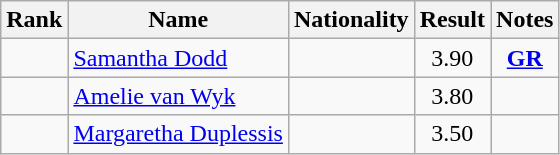<table class="wikitable sortable" style="text-align:center">
<tr>
<th>Rank</th>
<th>Name</th>
<th>Nationality</th>
<th>Result</th>
<th>Notes</th>
</tr>
<tr>
<td></td>
<td align=left><a href='#'>Samantha Dodd</a></td>
<td align=left></td>
<td>3.90</td>
<td><strong><a href='#'>GR</a></strong></td>
</tr>
<tr>
<td></td>
<td align=left><a href='#'>Amelie van Wyk</a></td>
<td align=left></td>
<td>3.80</td>
<td></td>
</tr>
<tr>
<td></td>
<td align=left><a href='#'>Margaretha Duplessis</a></td>
<td align=left></td>
<td>3.50</td>
<td></td>
</tr>
</table>
